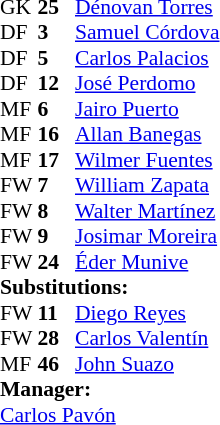<table style = "font-size: 90%" cellspacing = "0" cellpadding = "0">
<tr>
<td colspan = 4></td>
</tr>
<tr>
<th style="width:25px;"></th>
<th style="width:25px;"></th>
</tr>
<tr>
<td>GK</td>
<td><strong>25</strong></td>
<td> <a href='#'>Dénovan Torres</a></td>
</tr>
<tr>
<td>DF</td>
<td><strong>3</strong></td>
<td> <a href='#'>Samuel Córdova</a></td>
<td></td>
<td></td>
</tr>
<tr>
<td>DF</td>
<td><strong>5</strong></td>
<td> <a href='#'>Carlos Palacios</a></td>
<td></td>
<td></td>
</tr>
<tr>
<td>DF</td>
<td><strong>12</strong></td>
<td> <a href='#'>José Perdomo</a></td>
<td></td>
<td></td>
</tr>
<tr>
<td>MF</td>
<td><strong>6</strong></td>
<td> <a href='#'>Jairo Puerto</a></td>
</tr>
<tr>
<td>MF</td>
<td><strong>16</strong></td>
<td> <a href='#'>Allan Banegas</a></td>
</tr>
<tr>
<td>MF</td>
<td><strong>17</strong></td>
<td> <a href='#'>Wilmer Fuentes</a></td>
<td></td>
<td></td>
</tr>
<tr>
<td>FW</td>
<td><strong>7</strong></td>
<td> <a href='#'>William Zapata</a></td>
<td></td>
<td></td>
</tr>
<tr>
<td>FW</td>
<td><strong>8</strong></td>
<td> <a href='#'>Walter Martínez</a></td>
<td></td>
<td></td>
</tr>
<tr>
<td>FW</td>
<td><strong>9</strong></td>
<td> <a href='#'>Josimar Moreira</a></td>
<td></td>
<td></td>
</tr>
<tr>
<td>FW</td>
<td><strong>24</strong></td>
<td> <a href='#'>Éder Munive</a></td>
</tr>
<tr>
<td colspan = 3><strong>Substitutions:</strong></td>
</tr>
<tr>
<td>FW</td>
<td><strong>11</strong></td>
<td> <a href='#'>Diego Reyes</a></td>
<td></td>
<td></td>
</tr>
<tr>
<td>FW</td>
<td><strong>28</strong></td>
<td> <a href='#'>Carlos Valentín</a></td>
<td></td>
<td></td>
<td></td>
<td></td>
</tr>
<tr>
<td>MF</td>
<td><strong>46</strong></td>
<td> <a href='#'>John Suazo</a></td>
<td></td>
<td></td>
</tr>
<tr>
<td colspan = 3><strong>Manager:</strong></td>
</tr>
<tr>
<td colspan = 3> <a href='#'>Carlos Pavón</a></td>
</tr>
</table>
